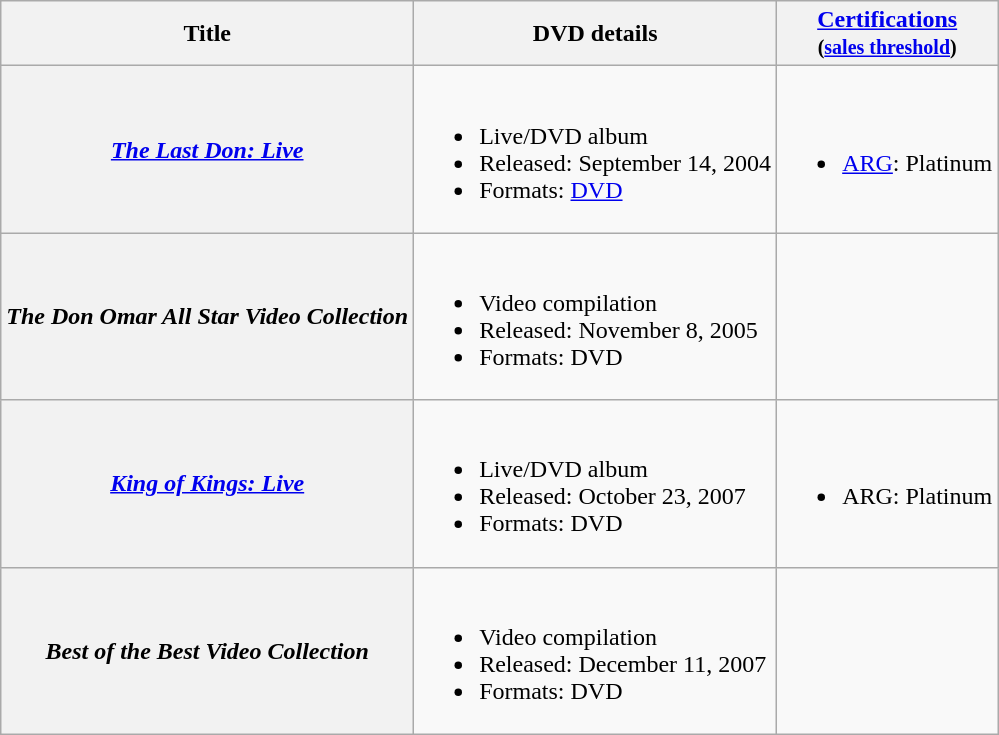<table class="wikitable plainrowheaders">
<tr>
<th scope="col">Title</th>
<th scope="col">DVD details</th>
<th scope="col"><a href='#'>Certifications</a><br><small>(<a href='#'>sales threshold</a>)</small></th>
</tr>
<tr>
<th scope="row"><em><a href='#'>The Last Don: Live</a></em></th>
<td><br><ul><li>Live/DVD album</li><li>Released: September 14, 2004</li><li>Formats: <a href='#'>DVD</a></li></ul></td>
<td><br><ul><li><a href='#'>ARG</a>: Platinum</li></ul></td>
</tr>
<tr>
<th scope="row"><em>The Don Omar All Star Video Collection</em></th>
<td><br><ul><li>Video compilation</li><li>Released: November 8, 2005</li><li>Formats: DVD</li></ul></td>
<td></td>
</tr>
<tr>
<th scope="row"><em><a href='#'>King of Kings: Live</a></em></th>
<td><br><ul><li>Live/DVD album</li><li>Released: October 23, 2007</li><li>Formats: DVD</li></ul></td>
<td><br><ul><li>ARG: Platinum</li></ul></td>
</tr>
<tr>
<th scope="row"><em>Best of the Best Video Collection</em></th>
<td><br><ul><li>Video compilation</li><li>Released: December 11, 2007</li><li>Formats: DVD</li></ul></td>
<td></td>
</tr>
</table>
